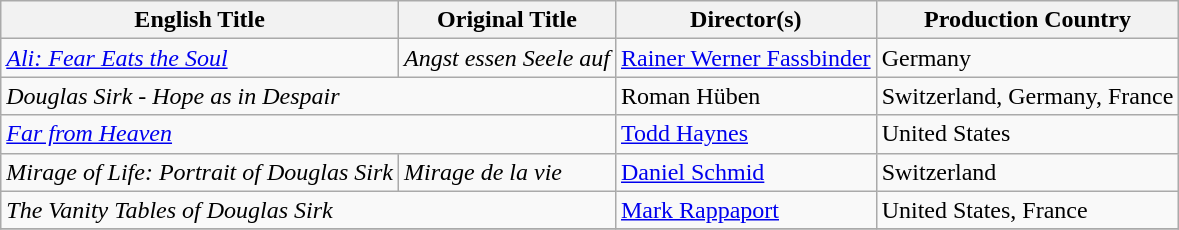<table class="wikitable sortable">
<tr>
<th>English Title</th>
<th>Original Title</th>
<th>Director(s)</th>
<th>Production Country</th>
</tr>
<tr>
<td><em><a href='#'>Ali: Fear Eats the Soul</a></em></td>
<td><em>Angst essen Seele auf</em></td>
<td><a href='#'>Rainer Werner Fassbinder</a></td>
<td>Germany</td>
</tr>
<tr>
<td colspan="2"><em>Douglas Sirk - Hope as in Despair</em></td>
<td>Roman Hüben</td>
<td>Switzerland, Germany, France</td>
</tr>
<tr>
<td colspan="2"><em><a href='#'>Far from Heaven</a></em></td>
<td><a href='#'>Todd Haynes</a></td>
<td>United States</td>
</tr>
<tr>
<td><em>Mirage of Life: Portrait of Douglas Sirk</em></td>
<td><em>Mirage de la vie</em></td>
<td><a href='#'>Daniel Schmid</a></td>
<td>Switzerland</td>
</tr>
<tr>
<td colspan="2"><em>The Vanity Tables of Douglas Sirk</em></td>
<td><a href='#'>Mark Rappaport</a></td>
<td>United States, France</td>
</tr>
<tr>
</tr>
</table>
